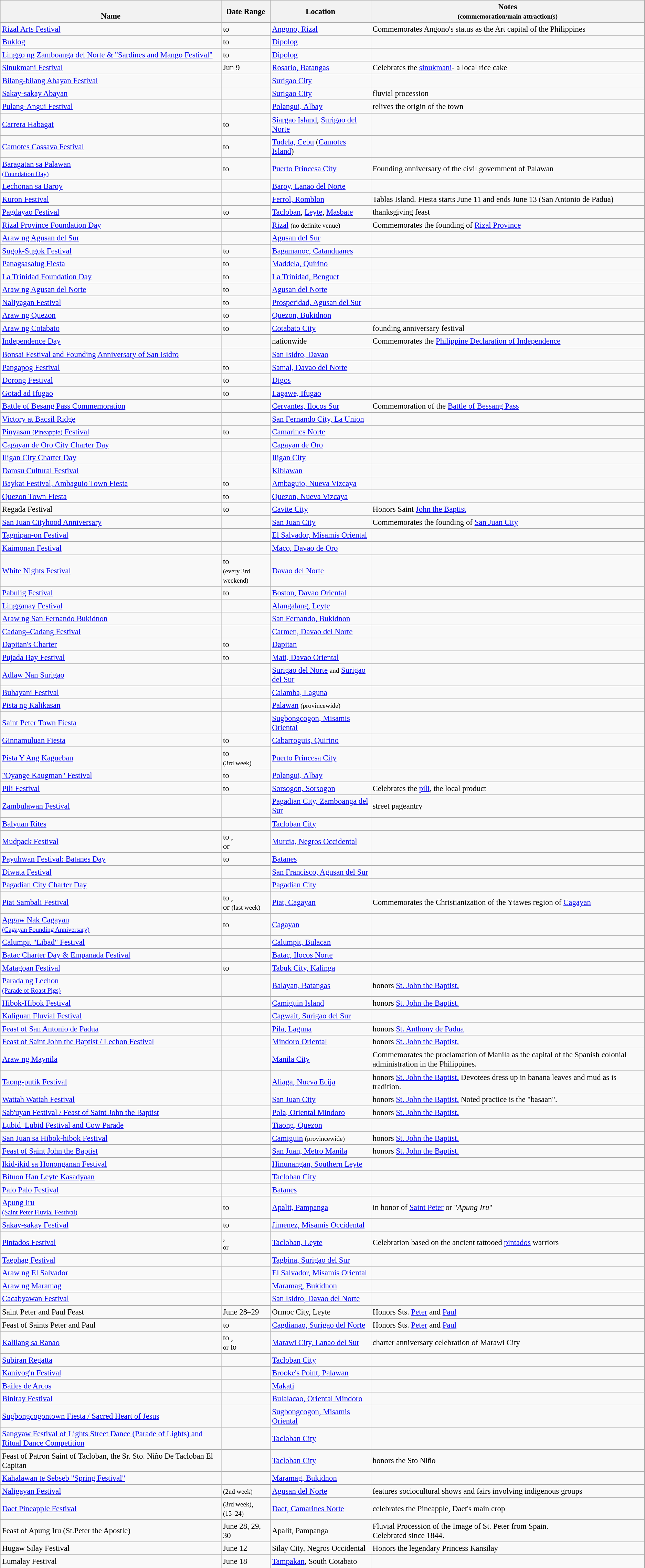<table class="wikitable sortable" style="font-size:95%;">
<tr>
<th><br>Name</th>
<th>Date Range</th>
<th>Location</th>
<th class="unsortable">Notes<br><small>(commemoration/main attraction(s)</small></th>
</tr>
<tr>
<td><a href='#'>Rizal Arts Festival</a></td>
<td> to </td>
<td><a href='#'>Angono, Rizal</a></td>
<td>Commemorates Angono's status as the Art capital of the Philippines</td>
</tr>
<tr>
<td><a href='#'>Buklog</a></td>
<td> to </td>
<td><a href='#'>Dipolog</a></td>
<td></td>
</tr>
<tr>
<td><a href='#'>Linggo ng Zamboanga del Norte & "Sardines and Mango Festival"</a></td>
<td> to </td>
<td><a href='#'>Dipolog</a></td>
<td></td>
</tr>
<tr>
<td><a href='#'>Sinukmani Festival</a></td>
<td>Jun 9</td>
<td><a href='#'>Rosario, Batangas</a></td>
<td>Celebrates the <a href='#'>sinukmani</a>- a local rice cake</td>
</tr>
<tr>
<td><a href='#'>Bilang-bilang Abayan Festival</a></td>
<td></td>
<td><a href='#'>Surigao City</a></td>
<td></td>
</tr>
<tr>
<td><a href='#'>Sakay-sakay Abayan</a></td>
<td></td>
<td><a href='#'>Surigao City</a></td>
<td>fluvial procession</td>
</tr>
<tr>
<td><a href='#'>Pulang-Angui Festival</a></td>
<td></td>
<td><a href='#'>Polangui, Albay</a></td>
<td>relives the origin of the town</td>
</tr>
<tr>
<td><a href='#'>Carrera Habagat</a></td>
<td> to </td>
<td><a href='#'>Siargao Island</a>, <a href='#'>Surigao del Norte</a></td>
<td></td>
</tr>
<tr>
<td><a href='#'>Camotes Cassava Festival</a></td>
<td> to </td>
<td><a href='#'>Tudela, Cebu</a> (<a href='#'>Camotes Island</a>)</td>
<td></td>
</tr>
<tr>
<td><a href='#'>Baragatan sa Palawan<br><small>(Foundation Day)</small></a></td>
<td> to </td>
<td><a href='#'>Puerto Princesa City</a></td>
<td>Founding anniversary of the civil government of Palawan</td>
</tr>
<tr>
<td><a href='#'>Lechonan sa Baroy</a></td>
<td></td>
<td><a href='#'>Baroy, Lanao del Norte</a></td>
<td></td>
</tr>
<tr>
<td><a href='#'>Kuron Festival</a></td>
<td></td>
<td><a href='#'>Ferrol, Romblon</a></td>
<td>Tablas Island. Fiesta starts June 11 and ends June 13 (San Antonio de Padua)</td>
</tr>
<tr>
<td><a href='#'>Pagdayao Festival</a></td>
<td> to </td>
<td><a href='#'>Tacloban</a>, <a href='#'>Leyte</a>, <a href='#'>Masbate</a></td>
<td>thanksgiving feast</td>
</tr>
<tr>
<td><a href='#'>Rizal Province Foundation Day</a></td>
<td></td>
<td><a href='#'>Rizal</a> <small>(no definite venue)</small></td>
<td>Commemorates the founding of <a href='#'>Rizal Province</a></td>
</tr>
<tr>
<td><a href='#'>Araw ng Agusan del Sur</a></td>
<td></td>
<td><a href='#'>Agusan del Sur</a></td>
<td></td>
</tr>
<tr>
<td><a href='#'>Sugok-Sugok Festival</a></td>
<td> to </td>
<td><a href='#'>Bagamanoc, Catanduanes</a></td>
<td></td>
</tr>
<tr>
<td><a href='#'>Panagsasalug Fiesta</a></td>
<td> to </td>
<td><a href='#'>Maddela, Quirino</a></td>
<td></td>
</tr>
<tr>
<td><a href='#'>La Trinidad Foundation Day</a></td>
<td> to </td>
<td><a href='#'>La Trinidad, Benguet</a></td>
<td></td>
</tr>
<tr>
<td><a href='#'>Araw ng Agusan del Norte</a></td>
<td> to </td>
<td><a href='#'>Agusan del Norte</a></td>
<td></td>
</tr>
<tr>
<td><a href='#'>Naliyagan Festival</a></td>
<td> to </td>
<td><a href='#'>Prosperidad, Agusan del Sur</a></td>
<td></td>
</tr>
<tr>
<td><a href='#'>Araw ng Quezon</a></td>
<td> to </td>
<td><a href='#'>Quezon, Bukidnon</a></td>
<td></td>
</tr>
<tr>
<td><a href='#'>Araw ng Cotabato</a></td>
<td> to </td>
<td><a href='#'>Cotabato City</a></td>
<td>founding anniversary festival</td>
</tr>
<tr>
<td><a href='#'>Independence Day</a></td>
<td></td>
<td>nationwide</td>
<td>Commemorates the <a href='#'>Philippine Declaration of Independence</a></td>
</tr>
<tr>
<td><a href='#'>Bonsai Festival and Founding Anniversary of San Isidro</a></td>
<td></td>
<td><a href='#'>San Isidro, Davao</a></td>
<td></td>
</tr>
<tr>
<td><a href='#'>Pangapog Festival</a></td>
<td> to </td>
<td><a href='#'>Samal, Davao del Norte</a></td>
<td></td>
</tr>
<tr>
<td><a href='#'>Dorong Festival</a></td>
<td> to </td>
<td><a href='#'>Digos</a></td>
<td></td>
</tr>
<tr>
<td><a href='#'>Gotad ad Ifugao</a></td>
<td> to </td>
<td><a href='#'>Lagawe, Ifugao</a></td>
<td></td>
</tr>
<tr>
<td><a href='#'>Battle of Besang Pass Commemoration</a></td>
<td></td>
<td><a href='#'>Cervantes, Ilocos Sur</a></td>
<td>Commemoration of the <a href='#'>Battle of Bessang Pass</a></td>
</tr>
<tr>
<td><a href='#'>Victory at Bacsil Ridge</a></td>
<td></td>
<td><a href='#'>San Fernando City, La Union</a></td>
<td></td>
</tr>
<tr>
<td><a href='#'>Pinyasan <small>(Pineapple)</small> Festival</a></td>
<td> to </td>
<td><a href='#'>Camarines Norte</a></td>
<td></td>
</tr>
<tr>
<td><a href='#'>Cagayan de Oro City Charter Day</a></td>
<td></td>
<td><a href='#'>Cagayan de Oro</a></td>
<td></td>
</tr>
<tr>
<td><a href='#'>Iligan City Charter Day</a></td>
<td></td>
<td><a href='#'>Iligan City</a></td>
<td></td>
</tr>
<tr>
<td><a href='#'>Damsu Cultural Festival</a></td>
<td></td>
<td><a href='#'>Kiblawan</a></td>
<td></td>
</tr>
<tr>
<td><a href='#'>Baykat Festival, Ambaguio Town Fiesta</a></td>
<td> to </td>
<td><a href='#'>Ambaguio, Nueva Vizcaya</a></td>
<td></td>
</tr>
<tr>
<td><a href='#'>Quezon Town Fiesta</a></td>
<td> to </td>
<td><a href='#'>Quezon, Nueva Vizcaya</a></td>
<td></td>
</tr>
<tr>
<td>Regada Festival</td>
<td> to </td>
<td><a href='#'>Cavite City</a></td>
<td>Honors Saint <a href='#'>John the Baptist</a></td>
</tr>
<tr>
<td><a href='#'>San Juan Cityhood Anniversary</a></td>
<td></td>
<td><a href='#'>San Juan City</a></td>
<td>Commemorates the founding of <a href='#'>San Juan City</a></td>
</tr>
<tr>
<td><a href='#'>Tagnipan-on Festival</a></td>
<td></td>
<td><a href='#'>El Salvador, Misamis Oriental</a></td>
<td></td>
</tr>
<tr>
<td><a href='#'>Kaimonan Festival</a></td>
<td></td>
<td><a href='#'>Maco, Davao de Oro</a></td>
<td></td>
</tr>
<tr>
<td><a href='#'>White Nights Festival</a></td>
<td> to <br><small>(every 3rd weekend)</small></td>
<td><a href='#'>Davao del Norte</a></td>
<td></td>
</tr>
<tr>
<td><a href='#'>Pabulig Festival</a></td>
<td> to </td>
<td><a href='#'>Boston, Davao Oriental</a></td>
<td></td>
</tr>
<tr>
<td><a href='#'>Lingganay Festival</a></td>
<td></td>
<td><a href='#'>Alangalang, Leyte</a></td>
<td></td>
</tr>
<tr>
<td><a href='#'>Araw ng San Fernando Bukidnon</a></td>
<td></td>
<td><a href='#'>San Fernando, Bukidnon</a></td>
<td></td>
</tr>
<tr>
<td><a href='#'>Cadang–Cadang Festival</a></td>
<td></td>
<td><a href='#'>Carmen, Davao del Norte</a></td>
<td></td>
</tr>
<tr>
<td><a href='#'>Dapitan's Charter</a></td>
<td> to </td>
<td><a href='#'>Dapitan</a></td>
<td></td>
</tr>
<tr>
<td><a href='#'>Pujada Bay Festival</a></td>
<td> to </td>
<td><a href='#'>Mati, Davao Oriental</a></td>
<td></td>
</tr>
<tr>
<td><a href='#'>Adlaw Nan Surigao</a></td>
<td></td>
<td><a href='#'>Surigao del Norte</a> <small>and</small> <a href='#'>Surigao del Sur</a></td>
<td></td>
</tr>
<tr>
<td><a href='#'>Buhayani Festival</a></td>
<td></td>
<td><a href='#'>Calamba, Laguna</a></td>
<td></td>
</tr>
<tr>
<td><a href='#'>Pista ng Kalikasan</a></td>
<td></td>
<td><a href='#'>Palawan</a> <small>(provincewide)</small></td>
<td></td>
</tr>
<tr>
<td><a href='#'>Saint Peter Town Fiesta</a></td>
<td></td>
<td><a href='#'>Sugbongcogon, Misamis Oriental</a></td>
<td></td>
</tr>
<tr>
<td><a href='#'>Ginnamuluan Fiesta</a></td>
<td> to </td>
<td><a href='#'>Cabarroguis, Quirino</a></td>
<td></td>
</tr>
<tr>
<td><a href='#'>Pista Y Ang Kagueban</a></td>
<td> to <br><small>(3rd week)</small></td>
<td><a href='#'>Puerto Princesa City</a></td>
<td></td>
</tr>
<tr>
<td><a href='#'>"Oyange Kaugman" Festival</a></td>
<td> to </td>
<td><a href='#'>Polangui, Albay</a></td>
<td></td>
</tr>
<tr>
<td><a href='#'>Pili Festival</a></td>
<td> to </td>
<td><a href='#'>Sorsogon, Sorsogon</a></td>
<td>Celebrates the <a href='#'>pili</a>, the local product</td>
</tr>
<tr>
<td><a href='#'>Zambulawan Festival</a></td>
<td></td>
<td><a href='#'>Pagadian City, Zamboanga del Sur</a></td>
<td>street pageantry</td>
</tr>
<tr>
<td><a href='#'>Balyuan Rites</a></td>
<td></td>
<td><a href='#'>Tacloban City</a></td>
<td></td>
</tr>
<tr>
<td><a href='#'>Mudpack Festival</a></td>
<td> to ,<br>or </td>
<td><a href='#'>Murcia, Negros Occidental</a></td>
<td></td>
</tr>
<tr>
<td><a href='#'>Payuhwan Festival: Batanes Day</a></td>
<td> to </td>
<td><a href='#'>Batanes</a></td>
<td></td>
</tr>
<tr>
<td><a href='#'>Diwata Festival</a></td>
<td></td>
<td><a href='#'>San Francisco, Agusan del Sur</a></td>
<td></td>
</tr>
<tr>
<td><a href='#'>Pagadian City Charter Day</a></td>
<td></td>
<td><a href='#'>Pagadian City</a></td>
<td></td>
</tr>
<tr>
<td><a href='#'>Piat Sambali Festival</a></td>
<td> to ,<br>or <small>(last week)</small></td>
<td><a href='#'>Piat, Cagayan</a></td>
<td>Commemorates the Christianization of the Ytawes region of <a href='#'>Cagayan</a></td>
</tr>
<tr>
<td><a href='#'>Aggaw Nak Cagayan<br><small>(Cagayan Founding Anniversary)</small></a></td>
<td> to </td>
<td><a href='#'>Cagayan</a></td>
<td></td>
</tr>
<tr>
<td><a href='#'>Calumpit "Libad" Festival</a></td>
<td></td>
<td><a href='#'>Calumpit, Bulacan</a></td>
<td></td>
</tr>
<tr>
<td><a href='#'>Batac Charter Day & Empanada Festival</a></td>
<td></td>
<td><a href='#'>Batac, Ilocos Norte</a></td>
<td></td>
</tr>
<tr>
<td><a href='#'>Matagoan Festival</a></td>
<td> to </td>
<td><a href='#'>Tabuk City, Kalinga</a></td>
<td></td>
</tr>
<tr>
<td><a href='#'>Parada ng Lechon<br><small>(Parade of Roast Pigs)</small></a></td>
<td></td>
<td><a href='#'>Balayan, Batangas</a></td>
<td>honors <a href='#'>St. John the Baptist.</a></td>
</tr>
<tr>
<td><a href='#'>Hibok-Hibok Festival</a></td>
<td></td>
<td><a href='#'>Camiguin Island</a></td>
<td>honors <a href='#'>St. John the Baptist.</a></td>
</tr>
<tr>
<td><a href='#'>Kaliguan Fluvial Festival</a></td>
<td></td>
<td><a href='#'>Cagwait, Surigao del Sur</a></td>
<td></td>
</tr>
<tr>
<td><a href='#'>Feast of San Antonio de Padua</a></td>
<td></td>
<td><a href='#'>Pila, Laguna</a></td>
<td>honors <a href='#'>St. Anthony de Padua</a></td>
</tr>
<tr>
<td><a href='#'>Feast of Saint John the Baptist / Lechon Festival</a></td>
<td></td>
<td><a href='#'>Mindoro Oriental</a></td>
<td>honors <a href='#'>St. John the Baptist.</a></td>
</tr>
<tr>
<td><a href='#'>Araw ng Maynila</a></td>
<td></td>
<td><a href='#'>Manila City</a></td>
<td>Commemorates the proclamation of Manila as the capital of the Spanish colonial administration in the Philippines.</td>
</tr>
<tr>
<td><a href='#'>Taong-putik Festival</a></td>
<td></td>
<td><a href='#'>Aliaga, Nueva Ecija</a></td>
<td>honors <a href='#'>St. John the Baptist.</a> Devotees dress up in banana leaves and mud as is tradition.</td>
</tr>
<tr>
<td><a href='#'>Wattah Wattah Festival</a></td>
<td></td>
<td><a href='#'>San Juan City</a></td>
<td>honors <a href='#'>St. John the Baptist.</a> Noted practice is the "basaan".</td>
</tr>
<tr>
<td><a href='#'>Sab'uyan Festival / Feast of Saint John the Baptist</a></td>
<td></td>
<td><a href='#'>Pola, Oriental Mindoro</a></td>
<td>honors <a href='#'>St. John the Baptist.</a></td>
</tr>
<tr>
<td><a href='#'>Lubid–Lubid Festival and Cow Parade</a></td>
<td></td>
<td><a href='#'>Tiaong, Quezon</a></td>
<td></td>
</tr>
<tr>
<td><a href='#'>San Juan sa Hibok-hibok Festival</a></td>
<td></td>
<td><a href='#'>Camiguin</a> <small>(provincewide)</small></td>
<td>honors <a href='#'>St. John the Baptist.</a></td>
</tr>
<tr>
<td><a href='#'>Feast of Saint John the Baptist</a></td>
<td></td>
<td><a href='#'>San Juan, Metro Manila</a></td>
<td>honors <a href='#'>St. John the Baptist.</a></td>
</tr>
<tr>
<td><a href='#'>Ikid-ikid sa Hononganan Festival</a></td>
<td></td>
<td><a href='#'>Hinunangan, Southern Leyte</a></td>
<td></td>
</tr>
<tr>
<td><a href='#'>Bituon Han Leyte Kasadyaan</a></td>
<td></td>
<td><a href='#'>Tacloban City</a></td>
<td></td>
</tr>
<tr>
<td><a href='#'>Palo Palo Festival</a></td>
<td></td>
<td><a href='#'>Batanes</a></td>
<td></td>
</tr>
<tr>
<td><a href='#'>Apung Iru<br><small>(Saint Peter Fluvial Festival)</small></a></td>
<td> to </td>
<td><a href='#'>Apalit, Pampanga</a></td>
<td>in honor of <a href='#'>Saint Peter</a> or "<em>Apung Iru</em>"</td>
</tr>
<tr>
<td><a href='#'>Sakay-sakay Festival</a></td>
<td> to </td>
<td><a href='#'>Jimenez, Misamis Occidental</a></td>
<td></td>
</tr>
<tr>
<td><a href='#'>Pintados Festival</a></td>
<td>,<br><small>or</small> </td>
<td><a href='#'>Tacloban, Leyte</a></td>
<td>Celebration based on the ancient tattooed <a href='#'>pintados</a> warriors</td>
</tr>
<tr>
<td><a href='#'>Taephag Festival</a></td>
<td></td>
<td><a href='#'>Tagbina, Surigao del Sur</a></td>
<td></td>
</tr>
<tr>
<td><a href='#'>Araw ng El Salvador</a></td>
<td></td>
<td><a href='#'>El Salvador, Misamis Oriental</a></td>
<td></td>
</tr>
<tr>
<td><a href='#'>Araw ng Maramag</a></td>
<td></td>
<td><a href='#'>Maramag, Bukidnon</a></td>
<td></td>
</tr>
<tr>
<td><a href='#'>Cacabyawan Festival</a></td>
<td></td>
<td><a href='#'>San Isidro, Davao del Norte</a></td>
<td></td>
</tr>
<tr>
<td>Saint Peter and Paul Feast</td>
<td>June 28–29</td>
<td>Ormoc City, Leyte</td>
<td>Honors Sts. <a href='#'>Peter</a> and <a href='#'>Paul</a></td>
</tr>
<tr>
<td>Feast of Saints Peter and Paul</td>
<td> to </td>
<td><a href='#'>Cagdianao, Surigao del Norte</a></td>
<td>Honors Sts. <a href='#'>Peter</a> and <a href='#'>Paul</a></td>
</tr>
<tr>
<td><a href='#'>Kalilang sa Ranao</a></td>
<td> to ,<br><small>or</small>  to </td>
<td><a href='#'>Marawi City, Lanao del Sur</a></td>
<td>charter anniversary celebration of Marawi City</td>
</tr>
<tr>
<td><a href='#'>Subiran Regatta</a></td>
<td></td>
<td><a href='#'>Tacloban City</a></td>
<td></td>
</tr>
<tr>
<td><a href='#'>Kaniyog'n Festival</a></td>
<td></td>
<td><a href='#'>Brooke's Point, Palawan</a></td>
<td></td>
</tr>
<tr>
<td><a href='#'>Bailes de Arcos</a></td>
<td></td>
<td><a href='#'>Makati</a></td>
<td></td>
</tr>
<tr>
<td><a href='#'>Biniray Festival</a></td>
<td></td>
<td><a href='#'>Bulalacao, Oriental Mindoro</a></td>
<td></td>
</tr>
<tr>
<td><a href='#'>Sugbongcogontown Fiesta / Sacred Heart of Jesus</a></td>
<td></td>
<td><a href='#'>Sugbongcogon, Misamis Oriental</a></td>
<td></td>
</tr>
<tr>
<td><a href='#'>Sangyaw Festival of Lights Street Dance (Parade of Lights) and Ritual Dance Competition</a></td>
<td></td>
<td><a href='#'>Tacloban City</a></td>
<td></td>
</tr>
<tr>
<td>Feast of Patron Saint of Tacloban, the Sr. Sto. Niño De Tacloban El Capitan</td>
<td></td>
<td><a href='#'>Tacloban City</a></td>
<td>honors the Sto Niño</td>
</tr>
<tr>
<td><a href='#'>Kahalawan te Sebseb "Spring Festival"</a></td>
<td></td>
<td><a href='#'>Maramag, Bukidnon</a></td>
<td></td>
</tr>
<tr>
<td><a href='#'>Naligayan Festival</a></td>
<td> <small>(2nd week)</small></td>
<td><a href='#'>Agusan del Norte</a></td>
<td>features sociocultural shows and fairs involving indigenous groups</td>
</tr>
<tr>
<td><a href='#'>Daet Pineapple Festival</a></td>
<td> <small>(3rd week)</small>,<br><small>(15–24)</small></td>
<td><a href='#'>Daet, Camarines Norte</a></td>
<td>celebrates the Pineapple, Daet's main crop</td>
</tr>
<tr>
<td>Feast of Apung Iru (St.Peter the Apostle)</td>
<td>June 28, 29, 30</td>
<td>Apalit, Pampanga</td>
<td>Fluvial Procession of the Image of St. Peter from Spain.<br>Celebrated since 1844.</td>
</tr>
<tr>
<td>Hugaw Silay Festival</td>
<td>June 12</td>
<td>Silay City, Negros Occidental</td>
<td>Honors the legendary Princess Kansilay</td>
</tr>
<tr>
<td>Lumalay Festival</td>
<td>June 18</td>
<td><a href='#'>Tampakan</a>, South Cotabato</td>
<td></td>
</tr>
</table>
